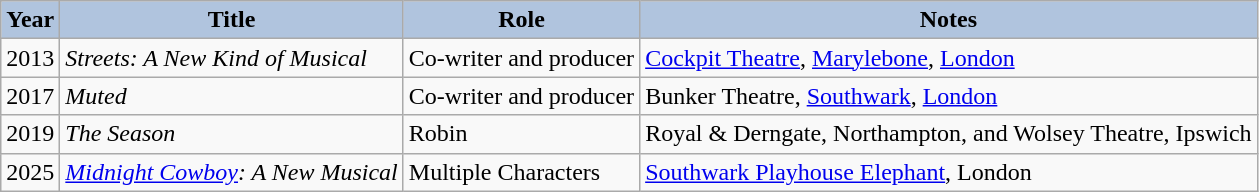<table class="wikitable">
<tr>
<th style="background:#B0C4DE;">Year</th>
<th style="background:#B0C4DE;">Title</th>
<th style="background:#B0C4DE;">Role</th>
<th style="background:#B0C4DE;">Notes</th>
</tr>
<tr>
<td>2013</td>
<td><em>Streets: A New Kind of Musical</em></td>
<td>Co-writer and producer</td>
<td><a href='#'>Cockpit Theatre</a>, <a href='#'>Marylebone</a>, <a href='#'>London</a></td>
</tr>
<tr>
<td>2017</td>
<td><em>Muted</em></td>
<td>Co-writer and producer</td>
<td>Bunker Theatre, <a href='#'>Southwark</a>, <a href='#'>London</a></td>
</tr>
<tr>
<td>2019</td>
<td><em>The Season</em></td>
<td>Robin</td>
<td>Royal & Derngate, Northampton, and Wolsey Theatre, Ipswich</td>
</tr>
<tr>
<td>2025</td>
<td><em><a href='#'>Midnight Cowboy</a>: A New Musical</em></td>
<td>Multiple Characters</td>
<td><a href='#'>Southwark Playhouse Elephant</a>, London</td>
</tr>
</table>
